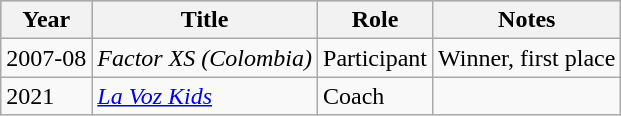<table class="wikitable">
<tr style="background:#b0c4de; text-align:center;">
<th>Year</th>
<th>Title</th>
<th>Role</th>
<th>Notes</th>
</tr>
<tr>
<td>2007-08</td>
<td><em>Factor XS (Colombia)</em></td>
<td>Participant</td>
<td>Winner, first place</td>
</tr>
<tr>
<td>2021</td>
<td><em> <a href='#'>La Voz Kids</a></em></td>
<td>Coach</td>
<td></td>
</tr>
</table>
